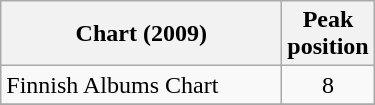<table class="wikitable">
<tr>
<th align="left" width="180">Chart (2009)</th>
<th align="left">Peak<br>position</th>
</tr>
<tr>
<td align="left">Finnish Albums Chart</td>
<td align="center">8</td>
</tr>
<tr>
</tr>
</table>
